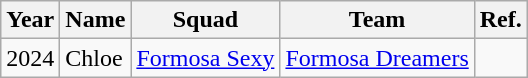<table class="wikitable">
<tr>
<th>Year</th>
<th>Name</th>
<th>Squad</th>
<th>Team</th>
<th>Ref.</th>
</tr>
<tr>
<td>2024</td>
<td>Chloe</td>
<td><a href='#'>Formosa Sexy</a></td>
<td><a href='#'>Formosa Dreamers</a></td>
<td></td>
</tr>
</table>
